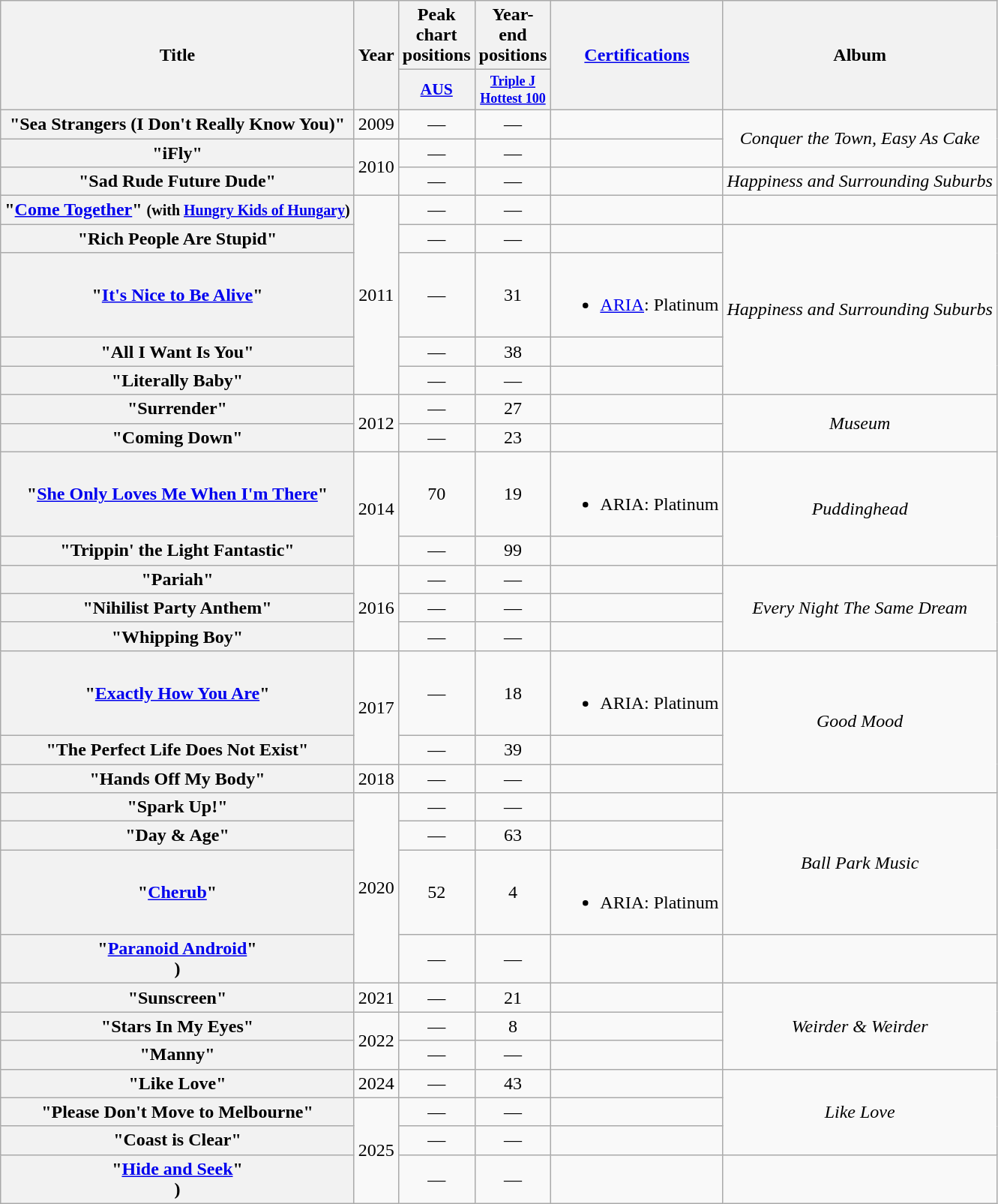<table class="wikitable plainrowheaders" style="text-align:center;">
<tr>
<th scope="col" rowspan="2">Title</th>
<th scope="col" rowspan="2">Year</th>
<th scope="col" colspan="1">Peak chart positions</th>
<th scope="col" colspan="1">Year-end positions</th>
<th scope="col" rowspan="2"><a href='#'>Certifications</a></th>
<th scope="col" rowspan="2">Album</th>
</tr>
<tr>
<th scope="col" style="width:3em;font-size:90%;"><a href='#'>AUS</a><br></th>
<th style="width:3em;font-size:75%"><a href='#'>Triple J<br>Hottest 100</a><br></th>
</tr>
<tr>
<th scope="row">"Sea Strangers (I Don't Really Know You)"</th>
<td>2009</td>
<td>—</td>
<td>—</td>
<td></td>
<td rowspan="2"><em>Conquer the Town, Easy As Cake</em></td>
</tr>
<tr>
<th scope="row">"iFly"</th>
<td rowspan="2">2010</td>
<td>—</td>
<td>—</td>
<td></td>
</tr>
<tr>
<th scope="row">"Sad Rude Future Dude"</th>
<td>—</td>
<td>—</td>
<td></td>
<td><em>Happiness and Surrounding Suburbs</em></td>
</tr>
<tr>
<th scope="row">"<a href='#'>Come Together</a>" <small>(with <a href='#'>Hungry Kids of Hungary</a>)</small></th>
<td rowspan="5">2011</td>
<td>—</td>
<td>—</td>
<td></td>
<td></td>
</tr>
<tr>
<th scope="row">"Rich People Are Stupid"</th>
<td>—</td>
<td>—</td>
<td></td>
<td rowspan="4"><em>Happiness and Surrounding Suburbs</em></td>
</tr>
<tr>
<th scope="row">"<a href='#'>It's Nice to Be Alive</a>"</th>
<td>—</td>
<td>31</td>
<td><br><ul><li><a href='#'>ARIA</a>: Platinum</li></ul></td>
</tr>
<tr>
<th scope="row">"All I Want Is You"</th>
<td>—</td>
<td>38</td>
<td></td>
</tr>
<tr>
<th scope="row">"Literally Baby"</th>
<td>—</td>
<td>—</td>
<td></td>
</tr>
<tr>
<th scope="row">"Surrender"</th>
<td rowspan="2">2012</td>
<td>—</td>
<td>27</td>
<td></td>
<td rowspan="2"><em>Museum</em></td>
</tr>
<tr>
<th scope="row">"Coming Down"</th>
<td>—</td>
<td>23</td>
<td></td>
</tr>
<tr>
<th scope="row">"<a href='#'>She Only Loves Me When I'm There</a>"</th>
<td rowspan="2">2014</td>
<td>70</td>
<td>19</td>
<td><br><ul><li>ARIA: Platinum</li></ul></td>
<td rowspan="2"><em>Puddinghead</em></td>
</tr>
<tr>
<th scope="row">"Trippin' the Light Fantastic"</th>
<td>—</td>
<td>99</td>
<td></td>
</tr>
<tr>
<th scope="row">"Pariah"</th>
<td rowspan="3">2016</td>
<td>—</td>
<td>—</td>
<td></td>
<td rowspan="3"><em>Every Night The Same Dream</em></td>
</tr>
<tr>
<th scope="row">"Nihilist Party Anthem"</th>
<td>—</td>
<td>—</td>
<td></td>
</tr>
<tr>
<th scope="row">"Whipping Boy"</th>
<td>—</td>
<td>—</td>
<td></td>
</tr>
<tr>
<th scope="row">"<a href='#'>Exactly How You Are</a>"</th>
<td rowspan="2">2017</td>
<td>—</td>
<td>18</td>
<td><br><ul><li>ARIA: Platinum</li></ul></td>
<td rowspan="3"><em>Good Mood</em></td>
</tr>
<tr>
<th scope="row">"The Perfect Life Does Not Exist"</th>
<td>—</td>
<td>39</td>
<td></td>
</tr>
<tr>
<th scope="row">"Hands Off My Body"</th>
<td>2018</td>
<td>—</td>
<td>—</td>
<td></td>
</tr>
<tr>
<th scope="row">"Spark Up!"</th>
<td rowspan="4">2020</td>
<td>—</td>
<td>—</td>
<td></td>
<td rowspan="3"><em>Ball Park Music</em></td>
</tr>
<tr>
<th scope="row">"Day & Age"</th>
<td>—</td>
<td>63</td>
<td></td>
</tr>
<tr>
<th scope="row">"<a href='#'>Cherub</a>"</th>
<td>52</td>
<td>4</td>
<td><br><ul><li>ARIA: Platinum</li></ul></td>
</tr>
<tr>
<th scope="row">"<a href='#'>Paranoid Android</a>"<br>)</th>
<td>—</td>
<td>—</td>
<td></td>
<td></td>
</tr>
<tr>
<th scope="row">"Sunscreen"</th>
<td>2021</td>
<td>—</td>
<td>21</td>
<td></td>
<td rowspan="3"><em>Weirder & Weirder</em></td>
</tr>
<tr>
<th scope="row">"Stars In My Eyes"</th>
<td rowspan="2">2022</td>
<td>—</td>
<td>8</td>
<td></td>
</tr>
<tr>
<th scope="row">"Manny"</th>
<td>—</td>
<td>—</td>
<td></td>
</tr>
<tr>
<th scope="row">"Like Love"</th>
<td>2024</td>
<td>—</td>
<td>43</td>
<td></td>
<td rowspan="3"><em>Like Love</em></td>
</tr>
<tr>
<th scope="row">"Please Don't Move to Melbourne"</th>
<td rowspan="3">2025</td>
<td>—</td>
<td>—</td>
<td></td>
</tr>
<tr>
<th scope="row">"Coast is Clear"</th>
<td>—</td>
<td>—</td>
<td></td>
</tr>
<tr>
<th scope="row">"<a href='#'>Hide and Seek</a>"<br>)</th>
<td>—</td>
<td>—</td>
<td></td>
<td></td>
</tr>
</table>
